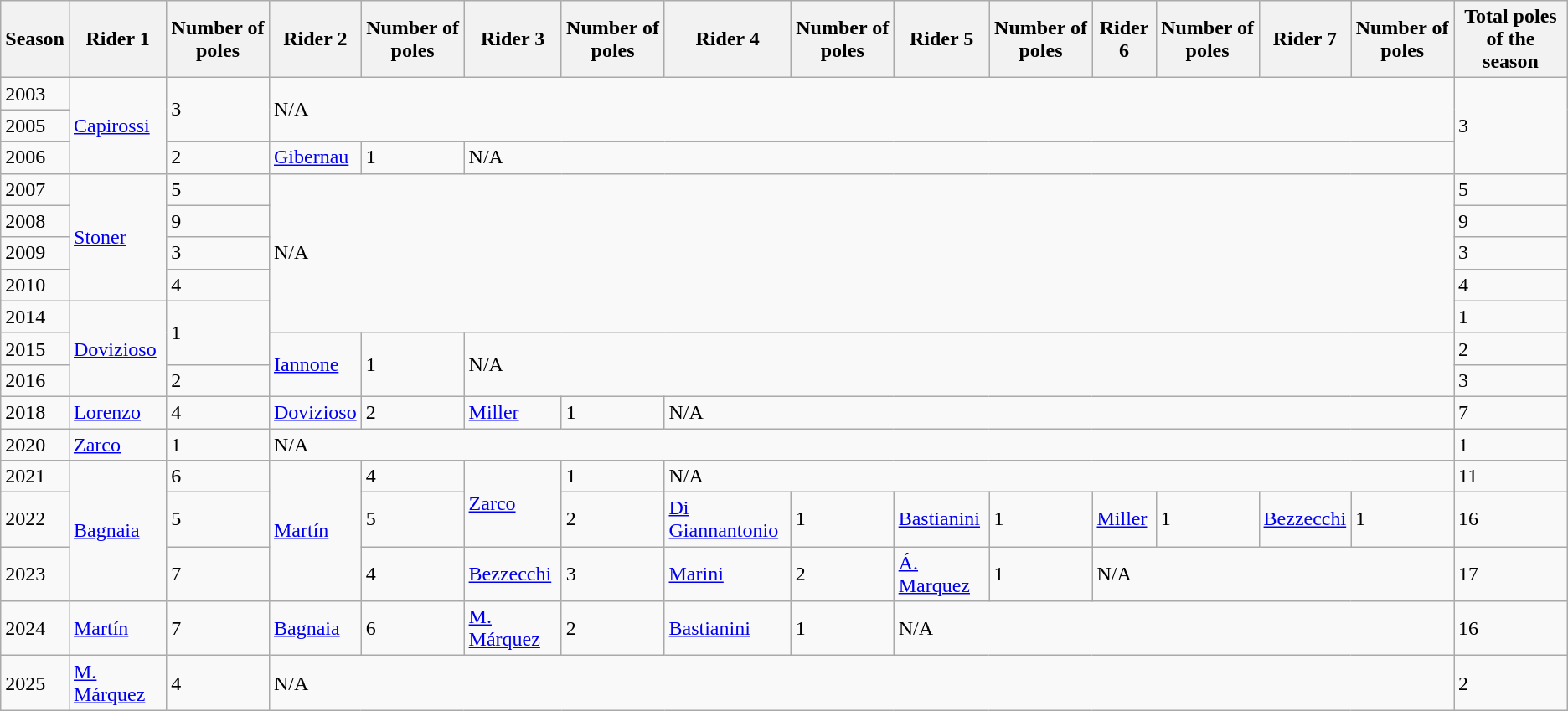<table class="wikitable">
<tr>
<th>Season</th>
<th>Rider 1</th>
<th>Number of poles</th>
<th>Rider 2</th>
<th>Number of poles</th>
<th>Rider 3</th>
<th>Number of poles</th>
<th>Rider 4</th>
<th>Number of poles</th>
<th>Rider 5</th>
<th>Number of poles</th>
<th>Rider 6</th>
<th>Number of poles</th>
<th>Rider 7</th>
<th>Number of poles</th>
<th>Total poles of the season</th>
</tr>
<tr>
<td>2003</td>
<td rowspan="3"> <a href='#'>Capirossi</a></td>
<td rowspan="2">3</td>
<td colspan="12" rowspan="2">N/A</td>
<td rowspan="3">3</td>
</tr>
<tr>
<td>2005</td>
</tr>
<tr>
<td>2006</td>
<td>2</td>
<td> <a href='#'>Gibernau</a></td>
<td>1</td>
<td colspan="10">N/A</td>
</tr>
<tr>
<td>2007</td>
<td rowspan="4"> <a href='#'>Stoner</a></td>
<td>5</td>
<td colspan="12" rowspan="5">N/A</td>
<td>5</td>
</tr>
<tr>
<td>2008</td>
<td>9</td>
<td>9</td>
</tr>
<tr>
<td>2009</td>
<td>3</td>
<td>3</td>
</tr>
<tr>
<td>2010</td>
<td>4</td>
<td>4</td>
</tr>
<tr>
<td>2014</td>
<td rowspan="3"> <a href='#'>Dovizioso</a></td>
<td rowspan="2">1</td>
<td>1</td>
</tr>
<tr>
<td>2015</td>
<td rowspan="2"> <a href='#'>Iannone</a></td>
<td rowspan="2">1</td>
<td colspan="10" rowspan="2">N/A</td>
<td>2</td>
</tr>
<tr>
<td>2016</td>
<td>2</td>
<td>3</td>
</tr>
<tr>
<td>2018</td>
<td> <a href='#'>Lorenzo</a></td>
<td>4</td>
<td> <a href='#'>Dovizioso</a></td>
<td>2</td>
<td> <a href='#'>Miller</a></td>
<td>1</td>
<td colspan="8">N/A</td>
<td>7</td>
</tr>
<tr>
<td>2020</td>
<td> <a href='#'>Zarco</a></td>
<td>1</td>
<td colspan="12">N/A</td>
<td>1</td>
</tr>
<tr>
<td>2021</td>
<td rowspan="3"> <a href='#'>Bagnaia</a></td>
<td>6</td>
<td rowspan="3"> <a href='#'>Martín</a></td>
<td>4</td>
<td rowspan="2"> <a href='#'>Zarco</a></td>
<td>1</td>
<td colspan="8">N/A</td>
<td>11</td>
</tr>
<tr>
<td>2022</td>
<td>5</td>
<td>5</td>
<td>2</td>
<td> <a href='#'>Di Giannantonio</a></td>
<td>1</td>
<td> <a href='#'>Bastianini</a></td>
<td>1</td>
<td> <a href='#'>Miller</a></td>
<td>1</td>
<td> <a href='#'>Bezzecchi</a></td>
<td>1</td>
<td>16</td>
</tr>
<tr>
<td>2023</td>
<td>7</td>
<td>4</td>
<td> <a href='#'>Bezzecchi</a></td>
<td>3</td>
<td> <a href='#'>Marini</a></td>
<td>2</td>
<td> <a href='#'>Á. Marquez</a></td>
<td>1</td>
<td colspan="4">N/A</td>
<td>17</td>
</tr>
<tr>
<td>2024</td>
<td> <a href='#'>Martín</a></td>
<td>7</td>
<td> <a href='#'>Bagnaia</a></td>
<td>6</td>
<td> <a href='#'>M. Márquez</a></td>
<td>2</td>
<td> <a href='#'>Bastianini</a></td>
<td>1</td>
<td colspan="6">N/A</td>
<td>16</td>
</tr>
<tr>
<td>2025</td>
<td> <a href='#'>M. Márquez</a></td>
<td>4</td>
<td colspan="12">N/A</td>
<td>2</td>
</tr>
</table>
